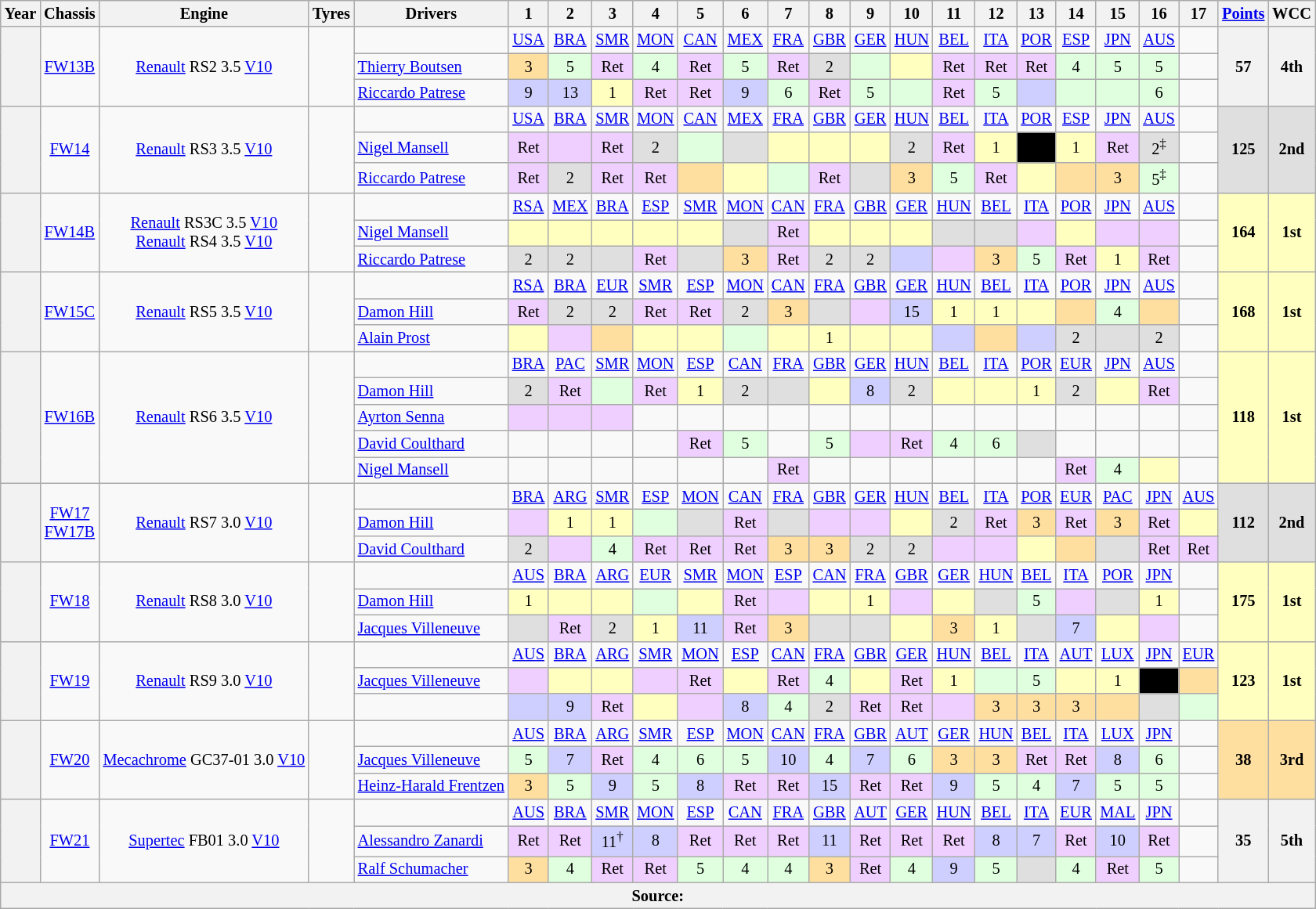<table class="wikitable" style="text-align:center; font-size:85%">
<tr>
<th>Year</th>
<th>Chassis</th>
<th>Engine</th>
<th>Tyres</th>
<th>Drivers</th>
<th>1</th>
<th>2</th>
<th>3</th>
<th>4</th>
<th>5</th>
<th>6</th>
<th>7</th>
<th>8</th>
<th>9</th>
<th>10</th>
<th>11</th>
<th>12</th>
<th>13</th>
<th>14</th>
<th>15</th>
<th>16</th>
<th>17</th>
<th><a href='#'>Points</a></th>
<th>WCC</th>
</tr>
<tr>
<th rowspan="3"></th>
<td rowspan="3"><a href='#'>FW13B</a></td>
<td rowspan="3"><a href='#'>Renault</a> RS2 3.5 <a href='#'>V10</a></td>
<td rowspan="3"></td>
<td></td>
<td><a href='#'>USA</a></td>
<td><a href='#'>BRA</a></td>
<td><a href='#'>SMR</a></td>
<td><a href='#'>MON</a></td>
<td><a href='#'>CAN</a></td>
<td><a href='#'>MEX</a></td>
<td><a href='#'>FRA</a></td>
<td><a href='#'>GBR</a></td>
<td><a href='#'>GER</a></td>
<td><a href='#'>HUN</a></td>
<td><a href='#'>BEL</a></td>
<td><a href='#'>ITA</a></td>
<td><a href='#'>POR</a></td>
<td><a href='#'>ESP</a></td>
<td><a href='#'>JPN</a></td>
<td><a href='#'>AUS</a></td>
<td></td>
<th rowspan="3">57</th>
<th rowspan="3">4th</th>
</tr>
<tr>
<td align="left"> <a href='#'>Thierry Boutsen</a></td>
<td style="background:#FFDF9F;">3</td>
<td style="background:#DFFFDF;">5</td>
<td style="background:#EFCFFF;">Ret</td>
<td style="background:#DFFFDF;">4</td>
<td style="background:#EFCFFF;">Ret</td>
<td style="background:#DFFFDF;">5</td>
<td style="background:#EFCFFF;">Ret</td>
<td style="background:#DFDFDF;">2</td>
<td style="background:#DFFFDF;"></td>
<td style="background:#FFFFBF;"></td>
<td style="background:#EFCFFF;">Ret</td>
<td style="background:#EFCFFF;">Ret</td>
<td style="background:#EFCFFF;">Ret</td>
<td style="background:#DFFFDF;">4</td>
<td style="background:#DFFFDF;">5</td>
<td style="background:#DFFFDF;">5</td>
<td></td>
</tr>
<tr>
<td align="left"> <a href='#'>Riccardo Patrese</a></td>
<td style="background:#CFCFFF;">9</td>
<td style="background:#CFCFFF;">13</td>
<td style="background:#FFFFBF;">1</td>
<td style="background:#EFCFFF;">Ret</td>
<td style="background:#EFCFFF;">Ret</td>
<td style="background:#CFCFFF;">9</td>
<td style="background:#DFFFDF;">6</td>
<td style="background:#EFCFFF;">Ret</td>
<td style="background:#DFFFDF;">5</td>
<td style="background:#DFFFDF;"></td>
<td style="background:#EFCFFF;">Ret</td>
<td style="background:#DFFFDF;">5</td>
<td style="background:#CFCFFF;"></td>
<td style="background:#DFFFDF;"></td>
<td style="background:#DFFFDF;"></td>
<td style="background:#DFFFDF;">6</td>
<td></td>
</tr>
<tr>
<th rowspan="3"></th>
<td rowspan="3"><a href='#'>FW14</a></td>
<td rowspan="3"><a href='#'>Renault</a> RS3 3.5 <a href='#'>V10</a></td>
<td rowspan="3"></td>
<td></td>
<td><a href='#'>USA</a></td>
<td><a href='#'>BRA</a></td>
<td><a href='#'>SMR</a></td>
<td><a href='#'>MON</a></td>
<td><a href='#'>CAN</a></td>
<td><a href='#'>MEX</a></td>
<td><a href='#'>FRA</a></td>
<td><a href='#'>GBR</a></td>
<td><a href='#'>GER</a></td>
<td><a href='#'>HUN</a></td>
<td><a href='#'>BEL</a></td>
<td><a href='#'>ITA</a></td>
<td><a href='#'>POR</a></td>
<td><a href='#'>ESP</a></td>
<td><a href='#'>JPN</a></td>
<td><a href='#'>AUS</a></td>
<td></td>
<td rowspan="3" style="background:#DFDFDF;"><strong>125</strong></td>
<td rowspan="3" style="background:#DFDFDF;"><strong>2nd</strong></td>
</tr>
<tr>
<td align="left"> <a href='#'>Nigel Mansell</a></td>
<td style="background:#EFCFFF;">Ret</td>
<td style="background:#EFCFFF;"></td>
<td style="background:#EFCFFF;">Ret</td>
<td style="background:#DFDFDF;">2</td>
<td style="background:#DFFFDF;"></td>
<td style="background:#DFDFDF;"></td>
<td style="background:#FFFFBF;"></td>
<td style="background:#FFFFBF;"></td>
<td style="background:#FFFFBF;"></td>
<td style="background:#DFDFDF;">2</td>
<td style="background:#EFCFFF;">Ret</td>
<td style="background:#FFFFBF;">1</td>
<td style="background:#000000; color:white"></td>
<td style="background:#FFFFBF;">1</td>
<td style="background:#EFCFFF;">Ret</td>
<td style="background:#DFDFDF;">2<sup>‡</sup></td>
<td></td>
</tr>
<tr>
<td align="left"> <a href='#'>Riccardo Patrese</a></td>
<td style="background:#EFCFFF;">Ret</td>
<td style="background:#DFDFDF;">2</td>
<td style="background:#EFCFFF;">Ret</td>
<td style="background:#EFCFFF;">Ret</td>
<td style="background:#FFDF9F;"></td>
<td style="background:#FFFFBF;"></td>
<td style="background:#DFFFDF;"></td>
<td style="background:#EFCFFF;">Ret</td>
<td style="background:#DFDFDF;"></td>
<td style="background:#FFDF9F;">3</td>
<td style="background:#DFFFDF;">5</td>
<td style="background:#EFCFFF;">Ret</td>
<td style="background:#FFFFBF;"></td>
<td style="background:#FFDF9F;"></td>
<td style="background:#FFDF9F;">3</td>
<td style="background:#DFFFDF;">5<sup>‡</sup></td>
<td></td>
</tr>
<tr>
<th rowspan="3"></th>
<td rowspan="3"><a href='#'>FW14B</a></td>
<td rowspan="3"><a href='#'>Renault</a> RS3C 3.5 <a href='#'>V10</a><br><a href='#'>Renault</a> RS4 3.5 <a href='#'>V10</a></td>
<td rowspan="3"></td>
<td></td>
<td><a href='#'>RSA</a></td>
<td><a href='#'>MEX</a></td>
<td><a href='#'>BRA</a></td>
<td><a href='#'>ESP</a></td>
<td><a href='#'>SMR</a></td>
<td><a href='#'>MON</a></td>
<td><a href='#'>CAN</a></td>
<td><a href='#'>FRA</a></td>
<td><a href='#'>GBR</a></td>
<td><a href='#'>GER</a></td>
<td><a href='#'>HUN</a></td>
<td><a href='#'>BEL</a></td>
<td><a href='#'>ITA</a></td>
<td><a href='#'>POR</a></td>
<td><a href='#'>JPN</a></td>
<td><a href='#'>AUS</a></td>
<td></td>
<td rowspan="3" style="background:#FFFFBF;"><strong>164</strong></td>
<td rowspan="3" style="background:#FFFFBF;"><strong>1st</strong></td>
</tr>
<tr>
<td align="left"> <a href='#'>Nigel Mansell</a></td>
<td style="background:#FFFFBF;"></td>
<td style="background:#FFFFBF;"></td>
<td style="background:#FFFFBF;"></td>
<td style="background:#FFFFBF;"></td>
<td style="background:#FFFFBF;"></td>
<td style="background:#DFDFDF;"></td>
<td style="background:#EFCFFF;">Ret</td>
<td style="background:#FFFFBF;"></td>
<td style="background:#FFFFBF;"></td>
<td style="background:#FFFFBF;"></td>
<td style="background:#DFDFDF;"></td>
<td style="background:#DFDFDF;"></td>
<td style="background:#EFCFFF;"></td>
<td style="background:#FFFFBF;"></td>
<td style="background:#EFCFFF;"></td>
<td style="background:#EFCFFF;"></td>
<td></td>
</tr>
<tr>
<td align="left"> <a href='#'>Riccardo Patrese</a></td>
<td style="background:#DFDFDF;">2</td>
<td style="background:#DFDFDF;">2</td>
<td style="background:#DFDFDF;"></td>
<td style="background:#EFCFFF;">Ret</td>
<td style="background:#DFDFDF;"></td>
<td style="background:#FFDF9F;">3</td>
<td style="background:#EFCFFF;">Ret</td>
<td style="background:#DFDFDF;">2</td>
<td style="background:#DFDFDF;">2</td>
<td style="background:#CFCFFF;"></td>
<td style="background:#EFCFFF;"></td>
<td style="background:#FFDF9F;">3</td>
<td style="background:#DFFFDF;">5</td>
<td style="background:#EFCFFF;">Ret</td>
<td style="background:#FFFFBF;">1</td>
<td style="background:#EFCFFF;">Ret</td>
<td></td>
</tr>
<tr>
<th rowspan="3"></th>
<td rowspan="3"><a href='#'>FW15C</a></td>
<td rowspan="3"><a href='#'>Renault</a> RS5 3.5 <a href='#'>V10</a></td>
<td rowspan="3"></td>
<td></td>
<td><a href='#'>RSA</a></td>
<td><a href='#'>BRA</a></td>
<td><a href='#'>EUR</a></td>
<td><a href='#'>SMR</a></td>
<td><a href='#'>ESP</a></td>
<td><a href='#'>MON</a></td>
<td><a href='#'>CAN</a></td>
<td><a href='#'>FRA</a></td>
<td><a href='#'>GBR</a></td>
<td><a href='#'>GER</a></td>
<td><a href='#'>HUN</a></td>
<td><a href='#'>BEL</a></td>
<td><a href='#'>ITA</a></td>
<td><a href='#'>POR</a></td>
<td><a href='#'>JPN</a></td>
<td><a href='#'>AUS</a></td>
<td></td>
<td rowspan="3" style="background:#FFFFBF;"><strong>168</strong></td>
<td rowspan="3" style="background:#FFFFBF;"><strong>1st</strong></td>
</tr>
<tr>
<td align="left"> <a href='#'>Damon Hill</a></td>
<td style="background:#EFCFFF;">Ret</td>
<td style="background:#DFDFDF;">2</td>
<td style="background:#DFDFDF;">2</td>
<td style="background:#EFCFFF;">Ret</td>
<td style="background:#EFCFFF;">Ret</td>
<td style="background:#DFDFDF;">2</td>
<td style="background:#FFDF9F;">3</td>
<td style="background:#DFDFDF;"></td>
<td style="background:#EFCFFF;"></td>
<td style="background:#CFCFFF;">15</td>
<td style="background:#FFFFBF;">1</td>
<td style="background:#FFFFBF;">1</td>
<td style="background:#FFFFBF;"></td>
<td style="background:#FFDF9F;"></td>
<td style="background:#DFFFDF;">4</td>
<td style="background:#FFDF9F;"></td>
<td></td>
</tr>
<tr>
<td align="left"> <a href='#'>Alain Prost</a></td>
<td style="background:#FFFFBF;"></td>
<td style="background:#EFCFFF;"></td>
<td style="background:#FFDF9F;"></td>
<td style="background:#FFFFBF;"></td>
<td style="background:#FFFFBF;"></td>
<td style="background:#DFFFDF;"></td>
<td style="background:#FFFFBF;"></td>
<td style="background:#FFFFBF;">1</td>
<td style="background:#FFFFBF;"></td>
<td style="background:#FFFFBF;"></td>
<td style="background:#CFCFFF;"></td>
<td style="background:#FFDF9F;"></td>
<td style="background:#CFCFFF;"></td>
<td style="background:#DFDFDF;">2</td>
<td style="background:#DFDFDF;"></td>
<td style="background:#DFDFDF;">2</td>
<td></td>
</tr>
<tr>
<th rowspan="5"></th>
<td rowspan="5"><a href='#'>FW16B</a></td>
<td rowspan="5"><a href='#'>Renault</a> RS6 3.5 <a href='#'>V10</a></td>
<td rowspan="5"></td>
<td></td>
<td><a href='#'>BRA</a></td>
<td><a href='#'>PAC</a></td>
<td><a href='#'>SMR</a></td>
<td><a href='#'>MON</a></td>
<td><a href='#'>ESP</a></td>
<td><a href='#'>CAN</a></td>
<td><a href='#'>FRA</a></td>
<td><a href='#'>GBR</a></td>
<td><a href='#'>GER</a></td>
<td><a href='#'>HUN</a></td>
<td><a href='#'>BEL</a></td>
<td><a href='#'>ITA</a></td>
<td><a href='#'>POR</a></td>
<td><a href='#'>EUR</a></td>
<td><a href='#'>JPN</a></td>
<td><a href='#'>AUS</a></td>
<td></td>
<td rowspan="5" style="background:#FFFFBF;"><strong>118</strong></td>
<td rowspan="5" style="background:#FFFFBF;"><strong>1st</strong></td>
</tr>
<tr>
<td align="left"> <a href='#'>Damon Hill</a></td>
<td style="background:#DFDFDF;">2</td>
<td style="background:#EFCFFF;">Ret</td>
<td style="background:#DFFFDF;"></td>
<td style="background:#EFCFFF;">Ret</td>
<td style="background:#FFFFBF;">1</td>
<td style="background:#DFDFDF;">2</td>
<td style="background:#DFDFDF;"></td>
<td style="background:#FFFFBF;"></td>
<td style="background:#CFCFFF;">8</td>
<td style="background:#DFDFDF;">2</td>
<td style="background:#FFFFBF;"></td>
<td style="background:#FFFFBF;"></td>
<td style="background:#FFFFBF;">1</td>
<td style="background:#DFDFDF;">2</td>
<td style="background:#FFFFBF;"></td>
<td style="background:#EFCFFF;">Ret</td>
<td></td>
</tr>
<tr>
<td align="left"> <a href='#'>Ayrton Senna</a></td>
<td style="background:#EFCFFF;"></td>
<td style="background:#EFCFFF;"></td>
<td style="background:#EFCFFF;"></td>
<td></td>
<td></td>
<td></td>
<td></td>
<td></td>
<td></td>
<td></td>
<td></td>
<td></td>
<td></td>
<td></td>
<td></td>
<td></td>
<td></td>
</tr>
<tr>
<td align="left"> <a href='#'>David Coulthard</a></td>
<td></td>
<td></td>
<td></td>
<td></td>
<td style="background:#EFCFFF;">Ret</td>
<td style="background:#DFFFDF;">5</td>
<td></td>
<td style="background:#DFFFDF;">5</td>
<td style="background:#EFCFFF;"></td>
<td style="background:#EFCFFF;">Ret</td>
<td style="background:#DFFFDF;">4</td>
<td style="background:#DFFFDF;">6</td>
<td style="background:#DFDFDF;"></td>
<td></td>
<td></td>
<td></td>
<td></td>
</tr>
<tr>
<td align="left"> <a href='#'>Nigel Mansell</a></td>
<td></td>
<td></td>
<td></td>
<td></td>
<td></td>
<td></td>
<td style="background:#EFCFFF;">Ret</td>
<td></td>
<td></td>
<td></td>
<td></td>
<td></td>
<td></td>
<td style="background:#EFCFFF;">Ret</td>
<td style="background:#DFFFDF;">4</td>
<td style="background:#FFFFBF;"></td>
<td></td>
</tr>
<tr>
<th rowspan="3"></th>
<td rowspan="3"><a href='#'>FW17</a><br><a href='#'>FW17B</a></td>
<td rowspan="3"><a href='#'>Renault</a> RS7 3.0 <a href='#'>V10</a></td>
<td rowspan="3"></td>
<td></td>
<td><a href='#'>BRA</a></td>
<td><a href='#'>ARG</a></td>
<td><a href='#'>SMR</a></td>
<td><a href='#'>ESP</a></td>
<td><a href='#'>MON</a></td>
<td><a href='#'>CAN</a></td>
<td><a href='#'>FRA</a></td>
<td><a href='#'>GBR</a></td>
<td><a href='#'>GER</a></td>
<td><a href='#'>HUN</a></td>
<td><a href='#'>BEL</a></td>
<td><a href='#'>ITA</a></td>
<td><a href='#'>POR</a></td>
<td><a href='#'>EUR</a></td>
<td><a href='#'>PAC</a></td>
<td><a href='#'>JPN</a></td>
<td><a href='#'>AUS</a></td>
<td rowspan="3" style="background:#DFDFDF;"><strong>112</strong></td>
<td rowspan="3" style="background:#DFDFDF;"><strong>2nd</strong></td>
</tr>
<tr>
<td align="left"> <a href='#'>Damon Hill</a></td>
<td style="background:#EFCFFF;"></td>
<td style="background:#FFFFBF;">1</td>
<td style="background:#FFFFBF;">1</td>
<td style="background:#DFFFDF;"></td>
<td style="background:#DFDFDF;"></td>
<td style="background:#EFCFFF;">Ret</td>
<td style="background:#DFDFDF;"></td>
<td style="background:#EFCFFF;"></td>
<td style="background:#EFCFFF;"></td>
<td style="background:#FFFFBF;"></td>
<td style="background:#DFDFDF;">2</td>
<td style="background:#EFCFFF;">Ret</td>
<td style="background:#FFDF9F;">3</td>
<td style="background:#EFCFFF;">Ret</td>
<td style="background:#FFDF9F;">3</td>
<td style="background:#EFCFFF;">Ret</td>
<td style="background:#FFFFBF;"></td>
</tr>
<tr>
<td align="left"> <a href='#'>David Coulthard</a></td>
<td style="background:#DFDFDF;">2</td>
<td style="background:#EFCFFF;"></td>
<td style="background:#DFFFDF;">4</td>
<td style="background:#EFCFFF;">Ret</td>
<td style="background:#EFCFFF;">Ret</td>
<td style="background:#EFCFFF;">Ret</td>
<td style="background:#FFDF9F;">3</td>
<td style="background:#FFDF9F;">3</td>
<td style="background:#DFDFDF;">2</td>
<td style="background:#DFDFDF;">2</td>
<td style="background:#EFCFFF;"></td>
<td style="background:#EFCFFF;"></td>
<td style="background:#FFFFBF;"></td>
<td style="background:#FFDF9F;"></td>
<td style="background:#DFDFDF;"></td>
<td style="background:#EFCFFF;">Ret</td>
<td style="background:#EFCFFF;">Ret</td>
</tr>
<tr>
<th rowspan="3"></th>
<td rowspan="3"><a href='#'>FW18</a></td>
<td rowspan="3"><a href='#'>Renault</a> RS8 3.0 <a href='#'>V10</a></td>
<td rowspan="3"></td>
<td></td>
<td><a href='#'>AUS</a></td>
<td><a href='#'>BRA</a></td>
<td><a href='#'>ARG</a></td>
<td><a href='#'>EUR</a></td>
<td><a href='#'>SMR</a></td>
<td><a href='#'>MON</a></td>
<td><a href='#'>ESP</a></td>
<td><a href='#'>CAN</a></td>
<td><a href='#'>FRA</a></td>
<td><a href='#'>GBR</a></td>
<td><a href='#'>GER</a></td>
<td><a href='#'>HUN</a></td>
<td><a href='#'>BEL</a></td>
<td><a href='#'>ITA</a></td>
<td><a href='#'>POR</a></td>
<td><a href='#'>JPN</a></td>
<td></td>
<td rowspan="3" style="background:#FFFFBF;"><strong>175</strong></td>
<td rowspan="3" style="background:#FFFFBF;"><strong>1st</strong></td>
</tr>
<tr>
<td align="left"> <a href='#'>Damon Hill</a></td>
<td style="background:#FFFFBF;">1</td>
<td style="background:#FFFFBF;"></td>
<td style="background:#FFFFBF;"></td>
<td style="background:#DFFFDF;"></td>
<td style="background:#FFFFBF;"></td>
<td style="background:#EFCFFF;">Ret</td>
<td style="background:#EFCFFF;"></td>
<td style="background:#FFFFBF;"></td>
<td style="background:#FFFFBF;">1</td>
<td style="background:#EFCFFF;"></td>
<td style="background:#FFFFBF;"></td>
<td style="background:#DFDFDF;"></td>
<td style="background:#DFFFDF;">5</td>
<td style="background:#EFCFFF;"></td>
<td style="background:#DFDFDF;"></td>
<td style="background:#FFFFBF;">1</td>
<td></td>
</tr>
<tr>
<td align="left"> <a href='#'>Jacques Villeneuve</a></td>
<td style="background:#DFDFDF;"></td>
<td style="background:#EFCFFF;">Ret</td>
<td style="background:#DFDFDF;">2</td>
<td style="background:#FFFFBF;">1</td>
<td style="background:#CFCFFF;">11</td>
<td style="background:#EFCFFF;">Ret</td>
<td style="background:#FFDF9F;">3</td>
<td style="background:#DFDFDF;"></td>
<td style="background:#DFDFDF;"></td>
<td style="background:#FFFFBF;"></td>
<td style="background:#FFDF9F;">3</td>
<td style="background:#FFFFBF;">1</td>
<td style="background:#DFDFDF;"></td>
<td style="background:#CFCFFF;">7</td>
<td style="background:#FFFFBF;"></td>
<td style="background:#EFCFFF;"></td>
<td></td>
</tr>
<tr>
<th rowspan="3"></th>
<td rowspan="3"><a href='#'>FW19</a></td>
<td rowspan="3"><a href='#'>Renault</a> RS9 3.0 <a href='#'>V10</a></td>
<td rowspan="3"></td>
<td></td>
<td><a href='#'>AUS</a></td>
<td><a href='#'>BRA</a></td>
<td><a href='#'>ARG</a></td>
<td><a href='#'>SMR</a></td>
<td><a href='#'>MON</a></td>
<td><a href='#'>ESP</a></td>
<td><a href='#'>CAN</a></td>
<td><a href='#'>FRA</a></td>
<td><a href='#'>GBR</a></td>
<td><a href='#'>GER</a></td>
<td><a href='#'>HUN</a></td>
<td><a href='#'>BEL</a></td>
<td><a href='#'>ITA</a></td>
<td><a href='#'>AUT</a></td>
<td><a href='#'>LUX</a></td>
<td><a href='#'>JPN</a></td>
<td><a href='#'>EUR</a></td>
<td rowspan="3" style="background:#FFFFBF;"><strong>123</strong></td>
<td rowspan="3" style="background:#FFFFBF;"><strong>1st</strong></td>
</tr>
<tr>
<td align="left"> <a href='#'>Jacques Villeneuve</a></td>
<td style="background:#EFCFFF;"></td>
<td style="background:#FFFFBF;"></td>
<td style="background:#FFFFBF;"></td>
<td style="background:#EFCFFF;"></td>
<td style="background:#EFCFFF;">Ret</td>
<td style="background:#FFFFBF;"></td>
<td style="background:#EFCFFF;">Ret</td>
<td style="background:#DFFFDF;">4</td>
<td style="background:#FFFFBF;"></td>
<td style="background:#EFCFFF;">Ret</td>
<td style="background:#FFFFBF;">1</td>
<td style="background:#DFFFDF;"></td>
<td style="background:#DFFFDF;">5</td>
<td style="background:#FFFFBF;"></td>
<td style="background:#FFFFBF;">1</td>
<td style="background:#000000; color:white"></td>
<td style="background:#FFDF9F;"></td>
</tr>
<tr>
<td align="left"></td>
<td style="background:#CFCFFF;"></td>
<td style="background:#CFCFFF;">9</td>
<td style="background:#EFCFFF;">Ret</td>
<td style="background:#FFFFBF;"></td>
<td style="background:#EFCFFF;"></td>
<td style="background:#CFCFFF;">8</td>
<td style="background:#DFFFDF;">4</td>
<td style="background:#DFDFDF;">2</td>
<td style="background:#EFCFFF;">Ret</td>
<td style="background:#EFCFFF;">Ret</td>
<td style="background:#EFCFFF;"></td>
<td style="background:#FFDF9F;">3</td>
<td style="background:#FFDF9F;">3</td>
<td style="background:#FFDF9F;">3</td>
<td style="background:#FFDF9F;"></td>
<td style="background:#DFDFDF;"></td>
<td style="background:#DFFFDF;"></td>
</tr>
<tr>
<th rowspan="3"></th>
<td rowspan="3"><a href='#'>FW20</a></td>
<td rowspan="3"><a href='#'>Mecachrome</a> GC37-01 3.0 <a href='#'>V10</a></td>
<td rowspan="3"></td>
<td></td>
<td><a href='#'>AUS</a></td>
<td><a href='#'>BRA</a></td>
<td><a href='#'>ARG</a></td>
<td><a href='#'>SMR</a></td>
<td><a href='#'>ESP</a></td>
<td><a href='#'>MON</a></td>
<td><a href='#'>CAN</a></td>
<td><a href='#'>FRA</a></td>
<td><a href='#'>GBR</a></td>
<td><a href='#'>AUT</a></td>
<td><a href='#'>GER</a></td>
<td><a href='#'>HUN</a></td>
<td><a href='#'>BEL</a></td>
<td><a href='#'>ITA</a></td>
<td><a href='#'>LUX</a></td>
<td><a href='#'>JPN</a></td>
<td></td>
<td rowspan="3" style="background:#FFDF9F;"><strong>38</strong></td>
<td rowspan="3" style="background:#FFDF9F;"><strong>3rd</strong></td>
</tr>
<tr>
<td align="left"> <a href='#'>Jacques Villeneuve</a></td>
<td style="background:#DFFFDF;">5</td>
<td style="background:#CFCFFF;">7</td>
<td style="background:#EFCFFF;">Ret</td>
<td style="background:#DFFFDF;">4</td>
<td style="background:#DFFFDF;">6</td>
<td style="background:#DFFFDF;">5</td>
<td style="background:#CFCFFF;">10</td>
<td style="background:#DFFFDF;">4</td>
<td style="background:#CFCFFF;">7</td>
<td style="background:#DFFFDF;">6</td>
<td style="background:#FFDF9F;">3</td>
<td style="background:#FFDF9F;">3</td>
<td style="background:#EFCFFF;">Ret</td>
<td style="background:#EFCFFF;">Ret</td>
<td style="background:#CFCFFF;">8</td>
<td style="background:#DFFFDF;">6</td>
<td></td>
</tr>
<tr>
<td align="left"> <a href='#'>Heinz-Harald Frentzen</a></td>
<td style="background:#FFDF9F;">3</td>
<td style="background:#DFFFDF;">5</td>
<td style="background:#CFCFFF;">9</td>
<td style="background:#DFFFDF;">5</td>
<td style="background:#CFCFFF;">8</td>
<td style="background:#EFCFFF;">Ret</td>
<td style="background:#EFCFFF;">Ret</td>
<td style="background:#CFCFFF;">15</td>
<td style="background:#EFCFFF;">Ret</td>
<td style="background:#EFCFFF;">Ret</td>
<td style="background:#CFCFFF;">9</td>
<td style="background:#DFFFDF;">5</td>
<td style="background:#DFFFDF;">4</td>
<td style="background:#CFCFFF;">7</td>
<td style="background:#DFFFDF;">5</td>
<td style="background:#DFFFDF;">5</td>
<td></td>
</tr>
<tr>
<th rowspan="3"></th>
<td rowspan="3"><a href='#'>FW21</a></td>
<td rowspan="3"><a href='#'>Supertec</a> FB01 3.0 <a href='#'>V10</a></td>
<td rowspan="3"></td>
<td></td>
<td><a href='#'>AUS</a></td>
<td><a href='#'>BRA</a></td>
<td><a href='#'>SMR</a></td>
<td><a href='#'>MON</a></td>
<td><a href='#'>ESP</a></td>
<td><a href='#'>CAN</a></td>
<td><a href='#'>FRA</a></td>
<td><a href='#'>GBR</a></td>
<td><a href='#'>AUT</a></td>
<td><a href='#'>GER</a></td>
<td><a href='#'>HUN</a></td>
<td><a href='#'>BEL</a></td>
<td><a href='#'>ITA</a></td>
<td><a href='#'>EUR</a></td>
<td><a href='#'>MAL</a></td>
<td><a href='#'>JPN</a></td>
<td></td>
<th rowspan="3">35</th>
<th rowspan="3">5th</th>
</tr>
<tr>
<td align="left"> <a href='#'>Alessandro Zanardi</a></td>
<td style="background:#EFCFFF;">Ret</td>
<td style="background:#EFCFFF;">Ret</td>
<td style="background:#CFCFFF;">11<sup>†</sup></td>
<td style="background:#CFCFFF;">8</td>
<td style="background:#EFCFFF;">Ret</td>
<td style="background:#EFCFFF;">Ret</td>
<td style="background:#EFCFFF;">Ret</td>
<td style="background:#CFCFFF;">11</td>
<td style="background:#EFCFFF;">Ret</td>
<td style="background:#EFCFFF;">Ret</td>
<td style="background:#EFCFFF;">Ret</td>
<td style="background:#CFCFFF;">8</td>
<td style="background:#CFCFFF;">7</td>
<td style="background:#EFCFFF;">Ret</td>
<td style="background:#CFCFFF;">10</td>
<td style="background:#EFCFFF;">Ret</td>
<td></td>
</tr>
<tr>
<td align="left"> <a href='#'>Ralf Schumacher</a></td>
<td style="background:#FFDF9F;">3</td>
<td style="background:#DFFFDF;">4</td>
<td style="background:#EFCFFF;">Ret</td>
<td style="background:#EFCFFF;">Ret</td>
<td style="background:#DFFFDF;">5</td>
<td style="background:#DFFFDF;">4</td>
<td style="background:#DFFFDF;">4</td>
<td style="background:#FFDF9F;">3</td>
<td style="background:#EFCFFF;">Ret</td>
<td style="background:#DFFFDF;">4</td>
<td style="background:#CFCFFF;">9</td>
<td style="background:#DFFFDF;">5</td>
<td style="background:#DFDFDF;"></td>
<td style="background:#DFFFDF;">4</td>
<td style="background:#EFCFFF;">Ret</td>
<td style="background:#DFFFDF;">5</td>
<td></td>
</tr>
<tr>
<th colspan="24">Source:</th>
</tr>
</table>
